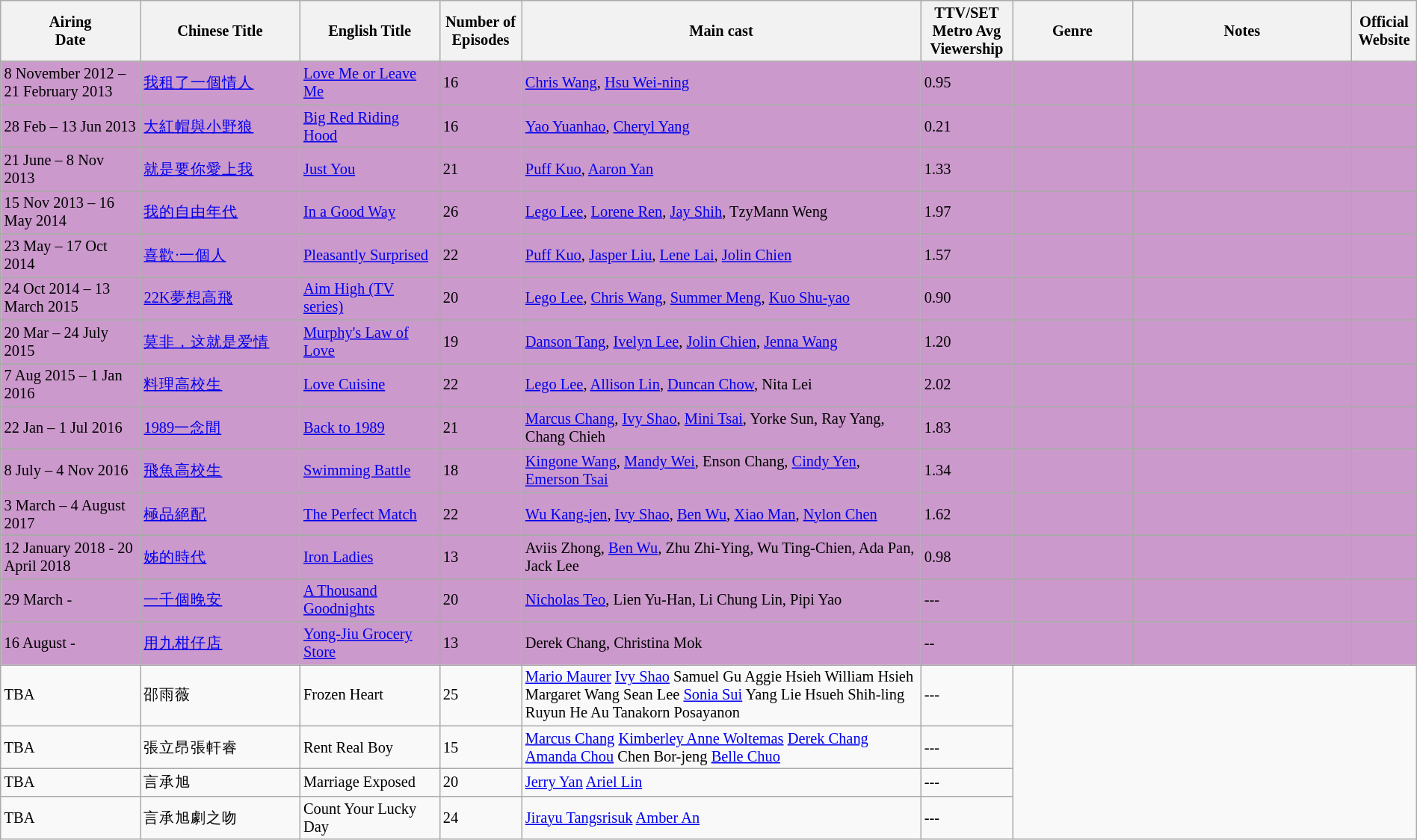<table class="wikitable" style="margin:1em auto; font-size: 85%">
<tr>
<th align=center width=7% bgcolor="silver">Airing<br>Date</th>
<th align=center width=8% bgcolor="silver">Chinese Title</th>
<th align=center width=7% bgcolor="silver">English Title</th>
<th align=center width=3% bgcolor="silver">Number of Episodes</th>
<th align=center width=20% bgcolor="silver">Main cast</th>
<th align=center width=2% bgcolor="silver">TTV/SET Metro Avg Viewership</th>
<th align=center width=6% bgcolor="silver">Genre</th>
<th align=center width=11% bgcolor="silver">Notes</th>
<th align=center width=1% bgcolor="silver">Official Website</th>
</tr>
<tr>
</tr>
<tr ---- bgcolor="#cc99cc">
<td>8 November 2012 –21 February 2013</td>
<td><a href='#'>我租了一個情人</a></td>
<td><a href='#'>Love Me or Leave Me</a></td>
<td>16</td>
<td><a href='#'>Chris Wang</a>, <a href='#'>Hsu Wei-ning</a></td>
<td>0.95</td>
<td></td>
<td></td>
<td></td>
</tr>
<tr>
</tr>
<tr ---- bgcolor="#cc99cc">
<td>28 Feb – 13 Jun 2013</td>
<td><a href='#'>大紅帽與小野狼</a></td>
<td><a href='#'>Big Red Riding Hood</a></td>
<td>16</td>
<td><a href='#'>Yao Yuanhao</a>, <a href='#'>Cheryl Yang</a></td>
<td>0.21</td>
<td></td>
<td></td>
<td></td>
</tr>
<tr>
</tr>
<tr ---- bgcolor="#cc99cc">
<td>21 June – 8 Nov 2013</td>
<td><a href='#'>就是要你愛上我</a></td>
<td><a href='#'>Just You</a></td>
<td>21</td>
<td><a href='#'>Puff Kuo</a>, <a href='#'>Aaron Yan</a></td>
<td>1.33</td>
<td></td>
<td></td>
<td></td>
</tr>
<tr>
</tr>
<tr ---- bgcolor="#cc99cc">
<td>15 Nov 2013 – 16 May 2014</td>
<td><a href='#'>我的自由年代</a></td>
<td><a href='#'>In a Good Way</a></td>
<td>26</td>
<td><a href='#'>Lego Lee</a>, <a href='#'>Lorene Ren</a>, <a href='#'>Jay Shih</a>, TzyMann Weng</td>
<td>1.97</td>
<td></td>
<td></td>
<td></td>
</tr>
<tr>
</tr>
<tr ---- bgcolor="#cc99cc">
<td>23 May – 17 Oct 2014</td>
<td><a href='#'>喜歡·一個人</a></td>
<td><a href='#'>Pleasantly Surprised</a></td>
<td>22</td>
<td><a href='#'>Puff Kuo</a>, <a href='#'>Jasper Liu</a>, <a href='#'>Lene Lai</a>, <a href='#'>Jolin Chien</a></td>
<td>1.57</td>
<td></td>
<td></td>
<td></td>
</tr>
<tr>
</tr>
<tr ---- bgcolor="#cc99cc">
<td>24 Oct 2014 – 13 March 2015</td>
<td><a href='#'>22K夢想高飛</a></td>
<td><a href='#'>Aim High (TV series)</a></td>
<td>20</td>
<td><a href='#'>Lego Lee</a>, <a href='#'>Chris Wang</a>, <a href='#'>Summer Meng</a>, <a href='#'>Kuo Shu-yao</a></td>
<td>0.90</td>
<td></td>
<td></td>
<td></td>
</tr>
<tr>
</tr>
<tr ---- bgcolor="#cc99cc">
<td>20 Mar – 24 July 2015</td>
<td><a href='#'>莫非，这就是爱情</a></td>
<td><a href='#'>Murphy's Law of Love</a></td>
<td>19</td>
<td><a href='#'>Danson Tang</a>, <a href='#'>Ivelyn Lee</a>, <a href='#'>Jolin Chien</a>, <a href='#'>Jenna Wang</a></td>
<td>1.20</td>
<td></td>
<td></td>
<td></td>
</tr>
<tr>
</tr>
<tr ---- bgcolor="#cc99cc">
<td>7 Aug 2015 – 1 Jan 2016</td>
<td><a href='#'>料理高校生</a></td>
<td><a href='#'>Love Cuisine</a></td>
<td>22</td>
<td><a href='#'>Lego Lee</a>, <a href='#'>Allison Lin</a>, <a href='#'>Duncan Chow</a>, Nita Lei</td>
<td>2.02</td>
<td></td>
<td></td>
<td></td>
</tr>
<tr>
</tr>
<tr ---- bgcolor="#cc99cc">
<td>22 Jan – 1 Jul 2016</td>
<td><a href='#'>1989一念間</a></td>
<td><a href='#'>Back to 1989</a></td>
<td>21</td>
<td><a href='#'>Marcus Chang</a>, <a href='#'>Ivy Shao</a>, <a href='#'>Mini Tsai</a>, Yorke Sun, Ray Yang, Chang Chieh</td>
<td>1.83</td>
<td></td>
<td></td>
<td></td>
</tr>
<tr>
</tr>
<tr ---- bgcolor="#cc99cc">
<td>8 July – 4 Nov 2016</td>
<td><a href='#'>飛魚高校生</a></td>
<td><a href='#'>Swimming Battle</a></td>
<td>18</td>
<td><a href='#'>Kingone Wang</a>, <a href='#'>Mandy Wei</a>, Enson Chang, <a href='#'>Cindy Yen</a>, <a href='#'>Emerson Tsai</a></td>
<td>1.34</td>
<td></td>
<td></td>
<td></td>
</tr>
<tr>
</tr>
<tr ---- bgcolor="#cc99cc">
<td>3 March – 4 August 2017</td>
<td><a href='#'>極品絕配</a></td>
<td><a href='#'>The Perfect Match</a></td>
<td>22</td>
<td><a href='#'>Wu Kang-jen</a>, <a href='#'>Ivy Shao</a>, <a href='#'>Ben Wu</a>, <a href='#'>Xiao Man</a>, <a href='#'>Nylon Chen</a></td>
<td>1.62</td>
<td></td>
<td></td>
<td></td>
</tr>
<tr>
</tr>
<tr ---- bgcolor="#cc99cc">
<td>12 January 2018 - 20 April 2018</td>
<td><a href='#'>姊的時代</a></td>
<td><a href='#'>Iron Ladies</a></td>
<td>13</td>
<td>Aviis Zhong, <a href='#'>Ben Wu</a>, Zhu Zhi-Ying, Wu Ting-Chien, Ada Pan, Jack Lee</td>
<td>0.98</td>
<td></td>
<td></td>
<td></td>
</tr>
<tr>
</tr>
<tr ---- bgcolor="#cc99cc">
<td>29 March -</td>
<td><a href='#'>一千個晚安</a></td>
<td><a href='#'>A Thousand Goodnights</a></td>
<td>20</td>
<td><a href='#'>Nicholas Teo</a>, Lien Yu-Han, Li Chung Lin, Pipi Yao</td>
<td>---</td>
<td></td>
<td></td>
<td></td>
</tr>
<tr>
</tr>
<tr ---- bgcolor="#cc99cc">
<td>16 August -</td>
<td><a href='#'>用九柑仔店</a></td>
<td><a href='#'>Yong-Jiu Grocery Store</a></td>
<td>13</td>
<td>Derek Chang, Christina Mok</td>
<td>--</td>
<td></td>
<td></td>
<td></td>
</tr>
<tr>
<td>TBA</td>
<td>邵雨薇</td>
<td>Frozen Heart</td>
<td>25</td>
<td><a href='#'>Mario Maurer</a> <a href='#'>Ivy Shao</a> Samuel Gu Aggie Hsieh William Hsieh Margaret Wang Sean Lee <a href='#'>Sonia Sui</a> Yang Lie Hsueh Shih-ling Ruyun He Au Tanakorn Posayanon</td>
<td>---</td>
</tr>
<tr>
<td>TBA</td>
<td>張立昂張軒睿</td>
<td>Rent Real Boy</td>
<td>15</td>
<td><a href='#'>Marcus Chang</a> <a href='#'>Kimberley Anne Woltemas</a> <a href='#'>Derek Chang</a> <a href='#'>Amanda Chou</a> Chen Bor-jeng <a href='#'>Belle Chuo</a></td>
<td>---</td>
</tr>
<tr>
<td>TBA</td>
<td>言承旭</td>
<td>Marriage Exposed</td>
<td>20</td>
<td><a href='#'>Jerry Yan</a> <a href='#'>Ariel Lin</a></td>
<td>---</td>
</tr>
<tr>
<td>TBA</td>
<td>言承旭劇之吻</td>
<td>Count Your Lucky Day</td>
<td>24</td>
<td><a href='#'>Jirayu Tangsrisuk</a> <a href='#'>Amber An</a></td>
<td>---</td>
</tr>
</table>
